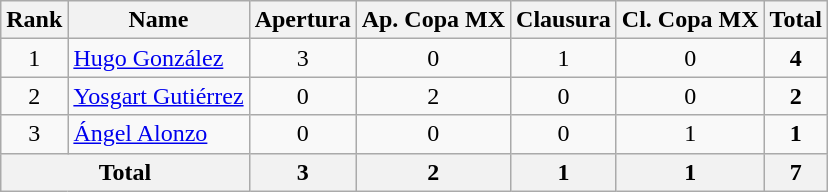<table class="wikitable" style="text-align: center;">
<tr>
<th>Rank</th>
<th>Name</th>
<th>Apertura</th>
<th>Ap. Copa MX</th>
<th>Clausura</th>
<th>Cl. Copa MX</th>
<th>Total</th>
</tr>
<tr>
<td>1</td>
<td align=left> <a href='#'>Hugo González</a></td>
<td>3</td>
<td>0</td>
<td>1</td>
<td>0</td>
<td><strong>4</strong></td>
</tr>
<tr>
<td>2</td>
<td align=left> <a href='#'>Yosgart Gutiérrez</a></td>
<td>0</td>
<td>2</td>
<td>0</td>
<td>0</td>
<td><strong>2</strong></td>
</tr>
<tr>
<td>3</td>
<td align=left> <a href='#'>Ángel Alonzo</a></td>
<td>0</td>
<td>0</td>
<td>0</td>
<td>1</td>
<td><strong>1</strong></td>
</tr>
<tr>
<th colspan=2>Total</th>
<th>3</th>
<th>2</th>
<th>1</th>
<th>1</th>
<th>7</th>
</tr>
</table>
